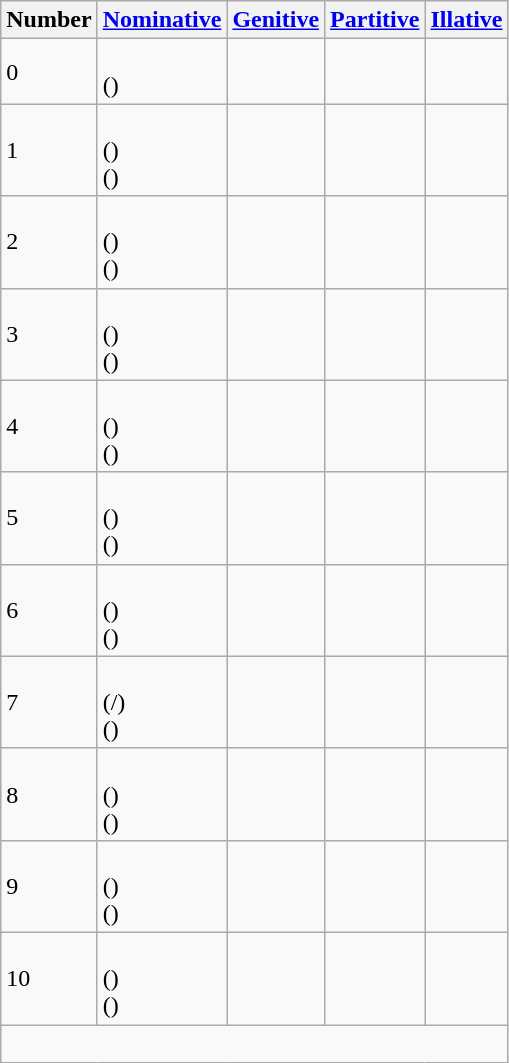<table class="wikitable">
<tr>
<th>Number</th>
<th><a href='#'>Nominative</a></th>
<th><a href='#'>Genitive</a></th>
<th><a href='#'>Partitive</a></th>
<th><a href='#'>Illative</a></th>
</tr>
<tr>
<td>0</td>
<td><br>()</td>
<td></td>
<td></td>
<td></td>
</tr>
<tr>
<td>1</td>
<td><br>()<br>()</td>
<td></td>
<td></td>
<td></td>
</tr>
<tr>
<td>2</td>
<td><br>()<br>()</td>
<td></td>
<td></td>
<td></td>
</tr>
<tr>
<td>3</td>
<td><br>()<br>()</td>
<td></td>
<td></td>
<td></td>
</tr>
<tr>
<td>4</td>
<td><br>()<br>()</td>
<td></td>
<td></td>
<td></td>
</tr>
<tr>
<td>5</td>
<td><br>()<br>()</td>
<td></td>
<td></td>
<td></td>
</tr>
<tr>
<td>6</td>
<td><br>()<br>()</td>
<td></td>
<td></td>
<td></td>
</tr>
<tr>
<td>7</td>
<td><br>(/)<br>()</td>
<td></td>
<td> </td>
<td></td>
</tr>
<tr>
<td>8</td>
<td><br>()<br>()</td>
<td></td>
<td></td>
<td></td>
</tr>
<tr>
<td>9</td>
<td><br>()<br>()</td>
<td></td>
<td></td>
<td></td>
</tr>
<tr>
<td>10</td>
<td><br>()<br>()</td>
<td></td>
<td></td>
<td></td>
</tr>
<tr>
<td style="text-align: left;" colspan=5><br></td>
</tr>
</table>
